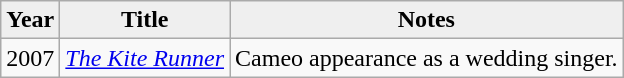<table class="wikitable">
<tr>
<th style="background:#efefef;">Year</th>
<th style="background:#efefef;">Title</th>
<th style="background:#efefef;">Notes</th>
</tr>
<tr>
<td>2007</td>
<td><em><a href='#'>The Kite Runner</a></em></td>
<td>Cameo appearance as a wedding singer.</td>
</tr>
</table>
